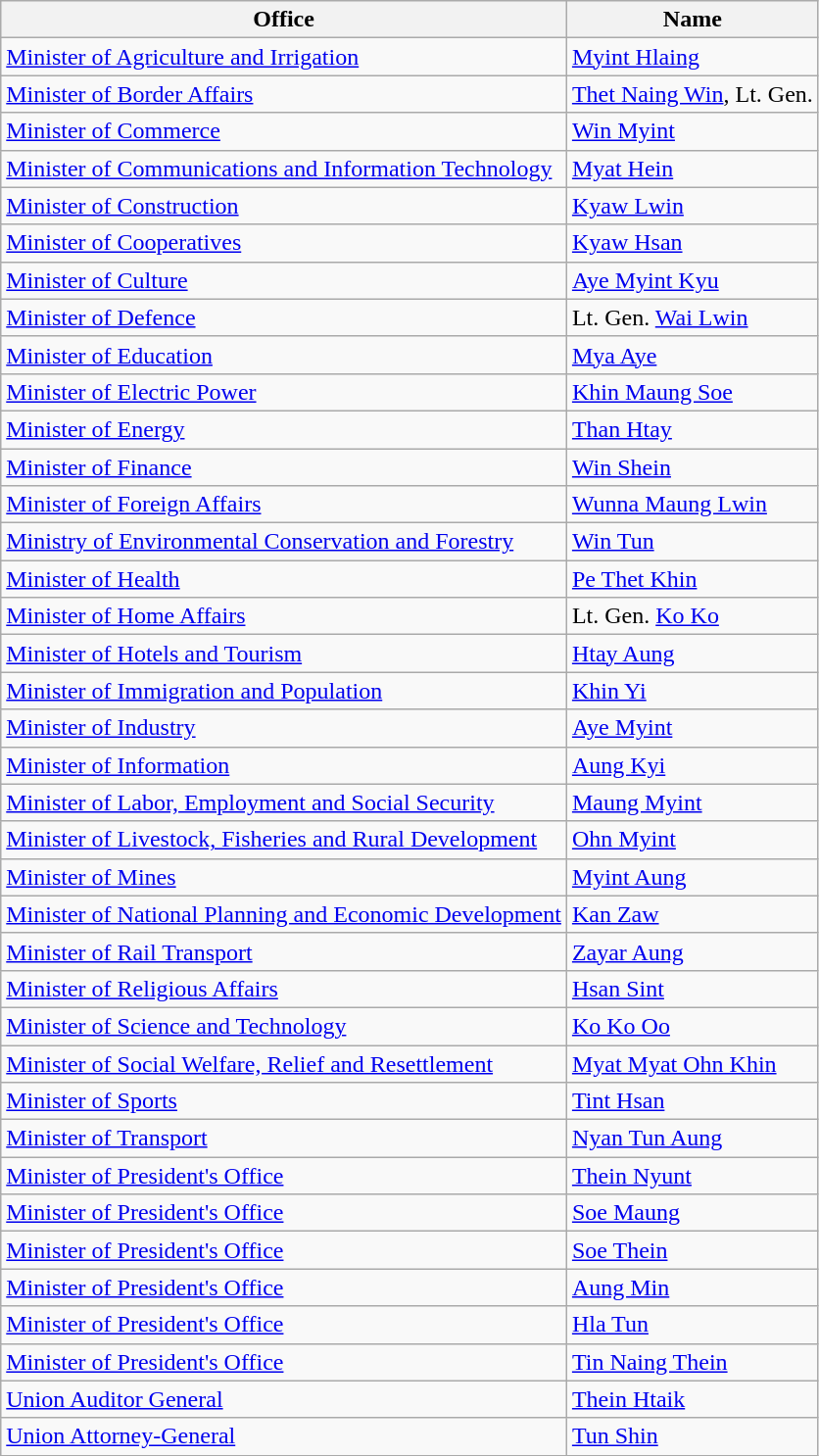<table class="wikitable">
<tr>
<th>Office</th>
<th>Name</th>
</tr>
<tr>
<td><a href='#'>Minister of Agriculture and Irrigation</a></td>
<td><a href='#'>Myint Hlaing</a></td>
</tr>
<tr>
<td><a href='#'>Minister of Border Affairs</a></td>
<td><a href='#'>Thet Naing Win</a>, Lt. Gen.</td>
</tr>
<tr>
<td><a href='#'>Minister of Commerce</a></td>
<td><a href='#'>Win Myint</a></td>
</tr>
<tr>
<td><a href='#'>Minister of Communications and Information Technology</a></td>
<td><a href='#'>Myat Hein</a></td>
</tr>
<tr>
<td><a href='#'>Minister of Construction</a></td>
<td><a href='#'>Kyaw Lwin</a></td>
</tr>
<tr>
<td><a href='#'>Minister of Cooperatives</a></td>
<td><a href='#'>Kyaw Hsan</a></td>
</tr>
<tr>
<td><a href='#'>Minister of Culture</a></td>
<td><a href='#'>Aye Myint Kyu</a></td>
</tr>
<tr>
<td><a href='#'>Minister of Defence</a></td>
<td>Lt. Gen. <a href='#'>Wai Lwin</a></td>
</tr>
<tr>
<td><a href='#'>Minister of Education</a></td>
<td><a href='#'>Mya Aye</a></td>
</tr>
<tr>
<td><a href='#'>Minister of Electric Power</a></td>
<td><a href='#'>Khin Maung Soe</a></td>
</tr>
<tr>
<td><a href='#'>Minister of Energy</a></td>
<td><a href='#'>Than Htay</a></td>
</tr>
<tr>
<td><a href='#'>Minister of Finance</a></td>
<td><a href='#'>Win Shein</a></td>
</tr>
<tr>
<td><a href='#'>Minister of Foreign Affairs</a></td>
<td><a href='#'>Wunna Maung Lwin</a></td>
</tr>
<tr>
<td><a href='#'>Ministry of Environmental Conservation and Forestry</a></td>
<td><a href='#'>Win Tun</a></td>
</tr>
<tr>
<td><a href='#'>Minister of Health</a></td>
<td><a href='#'>Pe Thet Khin</a></td>
</tr>
<tr>
<td><a href='#'>Minister of Home Affairs</a></td>
<td>Lt. Gen. <a href='#'>Ko Ko</a></td>
</tr>
<tr>
<td><a href='#'>Minister of Hotels and Tourism</a></td>
<td><a href='#'>Htay Aung</a></td>
</tr>
<tr>
<td><a href='#'>Minister of Immigration and Population</a></td>
<td><a href='#'>Khin Yi</a></td>
</tr>
<tr>
<td><a href='#'>Minister of Industry</a></td>
<td><a href='#'>Aye Myint</a></td>
</tr>
<tr>
<td><a href='#'>Minister of Information</a></td>
<td><a href='#'>Aung Kyi</a></td>
</tr>
<tr>
<td><a href='#'>Minister of Labor, Employment and Social Security</a></td>
<td><a href='#'>Maung Myint</a></td>
</tr>
<tr>
<td><a href='#'>Minister of Livestock, Fisheries and Rural Development</a></td>
<td><a href='#'>Ohn Myint</a></td>
</tr>
<tr>
<td><a href='#'>Minister of Mines</a></td>
<td><a href='#'>Myint Aung</a></td>
</tr>
<tr>
<td><a href='#'>Minister of National Planning and Economic Development</a></td>
<td><a href='#'>Kan Zaw</a></td>
</tr>
<tr>
<td><a href='#'>Minister of Rail Transport</a></td>
<td><a href='#'>Zayar Aung</a></td>
</tr>
<tr>
<td><a href='#'>Minister of Religious Affairs</a></td>
<td><a href='#'>Hsan Sint</a></td>
</tr>
<tr>
<td><a href='#'>Minister of Science and Technology</a></td>
<td><a href='#'>Ko Ko Oo</a></td>
</tr>
<tr>
<td><a href='#'>Minister of Social Welfare, Relief and Resettlement</a></td>
<td><a href='#'>Myat Myat Ohn Khin</a></td>
</tr>
<tr>
<td><a href='#'>Minister of Sports</a></td>
<td><a href='#'>Tint Hsan</a></td>
</tr>
<tr>
<td><a href='#'>Minister of Transport</a></td>
<td><a href='#'>Nyan Tun Aung</a></td>
</tr>
<tr>
<td><a href='#'>Minister of President's Office</a></td>
<td><a href='#'>Thein Nyunt</a></td>
</tr>
<tr>
<td><a href='#'>Minister of President's Office</a></td>
<td><a href='#'>Soe Maung</a></td>
</tr>
<tr>
<td><a href='#'>Minister of President's Office</a></td>
<td><a href='#'>Soe Thein</a></td>
</tr>
<tr>
<td><a href='#'>Minister of President's Office</a></td>
<td><a href='#'>Aung Min</a></td>
</tr>
<tr>
<td><a href='#'>Minister of President's Office</a></td>
<td><a href='#'>Hla Tun</a></td>
</tr>
<tr>
<td><a href='#'>Minister of President's Office</a></td>
<td><a href='#'>Tin Naing Thein</a></td>
</tr>
<tr>
<td><a href='#'>Union Auditor General</a></td>
<td><a href='#'>Thein Htaik</a></td>
</tr>
<tr>
<td><a href='#'>Union Attorney-General</a></td>
<td><a href='#'>Tun Shin</a></td>
</tr>
</table>
